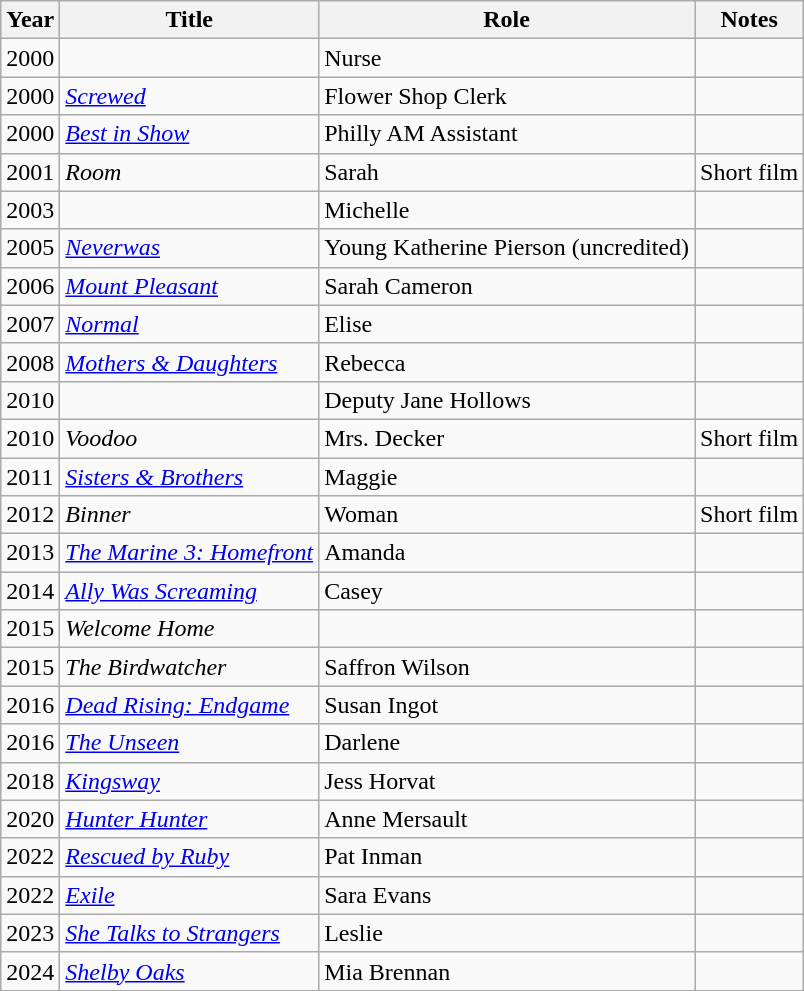<table class="wikitable sortable">
<tr>
<th>Year</th>
<th>Title</th>
<th>Role</th>
<th class="unsortable">Notes</th>
</tr>
<tr>
<td>2000</td>
<td><em></em></td>
<td>Nurse</td>
<td></td>
</tr>
<tr>
<td>2000</td>
<td><em><a href='#'>Screwed</a></em></td>
<td>Flower Shop Clerk</td>
<td></td>
</tr>
<tr>
<td>2000</td>
<td><em><a href='#'>Best in Show</a></em></td>
<td>Philly AM Assistant</td>
<td></td>
</tr>
<tr>
<td>2001</td>
<td><em>Room</em></td>
<td>Sarah</td>
<td>Short film</td>
</tr>
<tr>
<td>2003</td>
<td><em></em></td>
<td>Michelle</td>
<td></td>
</tr>
<tr>
<td>2005</td>
<td><em><a href='#'>Neverwas</a></em></td>
<td>Young Katherine Pierson (uncredited)</td>
<td></td>
</tr>
<tr>
<td>2006</td>
<td><em><a href='#'>Mount Pleasant</a></em></td>
<td>Sarah Cameron</td>
<td></td>
</tr>
<tr>
<td>2007</td>
<td><em><a href='#'>Normal</a></em></td>
<td>Elise</td>
<td></td>
</tr>
<tr>
<td>2008</td>
<td><em><a href='#'>Mothers & Daughters</a></em></td>
<td>Rebecca</td>
<td></td>
</tr>
<tr>
<td>2010</td>
<td><em></em></td>
<td>Deputy Jane Hollows</td>
<td></td>
</tr>
<tr>
<td>2010</td>
<td><em>Voodoo</em></td>
<td>Mrs. Decker</td>
<td>Short film</td>
</tr>
<tr>
<td>2011</td>
<td><em><a href='#'>Sisters & Brothers</a></em></td>
<td>Maggie</td>
<td></td>
</tr>
<tr>
<td>2012</td>
<td><em>Binner</em></td>
<td>Woman</td>
<td>Short film</td>
</tr>
<tr>
<td>2013</td>
<td data-sort-value="Marine 3: Homefront, The"><em><a href='#'>The Marine 3: Homefront</a></em></td>
<td>Amanda</td>
<td></td>
</tr>
<tr>
<td>2014</td>
<td><em><a href='#'>Ally Was Screaming</a></em></td>
<td>Casey</td>
<td></td>
</tr>
<tr>
<td>2015</td>
<td><em>Welcome Home</em></td>
<td></td>
<td></td>
</tr>
<tr>
<td>2015</td>
<td data-sort-value="Birdwatcher, The"><em>The Birdwatcher</em></td>
<td>Saffron Wilson</td>
<td></td>
</tr>
<tr>
<td>2016</td>
<td><em><a href='#'>Dead Rising: Endgame</a></em></td>
<td>Susan Ingot</td>
<td></td>
</tr>
<tr>
<td>2016</td>
<td data-sort-value="Unseen, The"><em><a href='#'>The Unseen</a></em></td>
<td>Darlene</td>
<td></td>
</tr>
<tr>
<td>2018</td>
<td><em><a href='#'>Kingsway</a></em></td>
<td>Jess Horvat</td>
<td></td>
</tr>
<tr>
<td>2020</td>
<td><em><a href='#'>Hunter Hunter</a></em></td>
<td>Anne Mersault</td>
<td></td>
</tr>
<tr>
<td>2022</td>
<td><em><a href='#'>Rescued by Ruby</a></em></td>
<td>Pat Inman</td>
<td></td>
</tr>
<tr>
<td>2022</td>
<td><em><a href='#'>Exile</a></em></td>
<td>Sara Evans</td>
<td></td>
</tr>
<tr>
<td>2023</td>
<td><em><a href='#'>She Talks to Strangers</a></em></td>
<td>Leslie</td>
<td></td>
</tr>
<tr>
<td>2024</td>
<td><em><a href='#'>Shelby Oaks</a></em></td>
<td>Mia Brennan</td>
<td></td>
</tr>
<tr>
</tr>
</table>
